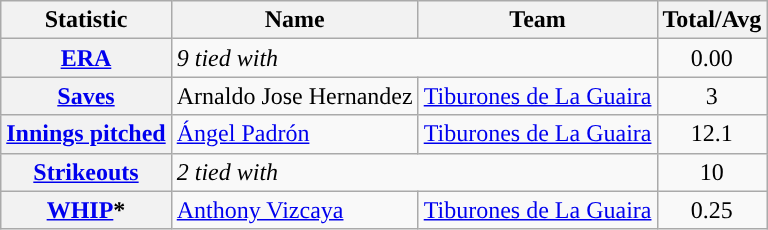<table class="wikitable plainrowheaders">
<tr>
<th scope="col">Statistic</th>
<th scope="col">Name</th>
<th>Team</th>
<th scope="col">Total/Avg</th>
</tr>
<tr>
<th scope="row"><a href='#'>ERA</a></th>
<td colspan="2"><em>9 tied with</em></td>
<td align=center>0.00</td>
</tr>
<tr>
<th scope="row"><a href='#'>Saves</a></th>
<td> 	Arnaldo Jose Hernandez</td>
<td> <a href='#'>Tiburones de La Guaira</a></td>
<td align="center">3</td>
</tr>
<tr>
<th scope="row"><a href='#'>Innings pitched</a></th>
<td> <a href='#'>Ángel Padrón</a></td>
<td> <a href='#'>Tiburones de La Guaira</a></td>
<td align="center">12.1</td>
</tr>
<tr>
<th scope="row"><a href='#'>Strikeouts</a></th>
<td colspan="2"><em>2 tied with</em></td>
<td align=center>10</td>
</tr>
<tr>
<th scope="row"><a href='#'>WHIP</a>*</th>
<td> <a href='#'>Anthony Vizcaya</a></td>
<td> <a href='#'>Tiburones de La Guaira</a></td>
<td align="center">0.25</td>
</tr>
</table>
